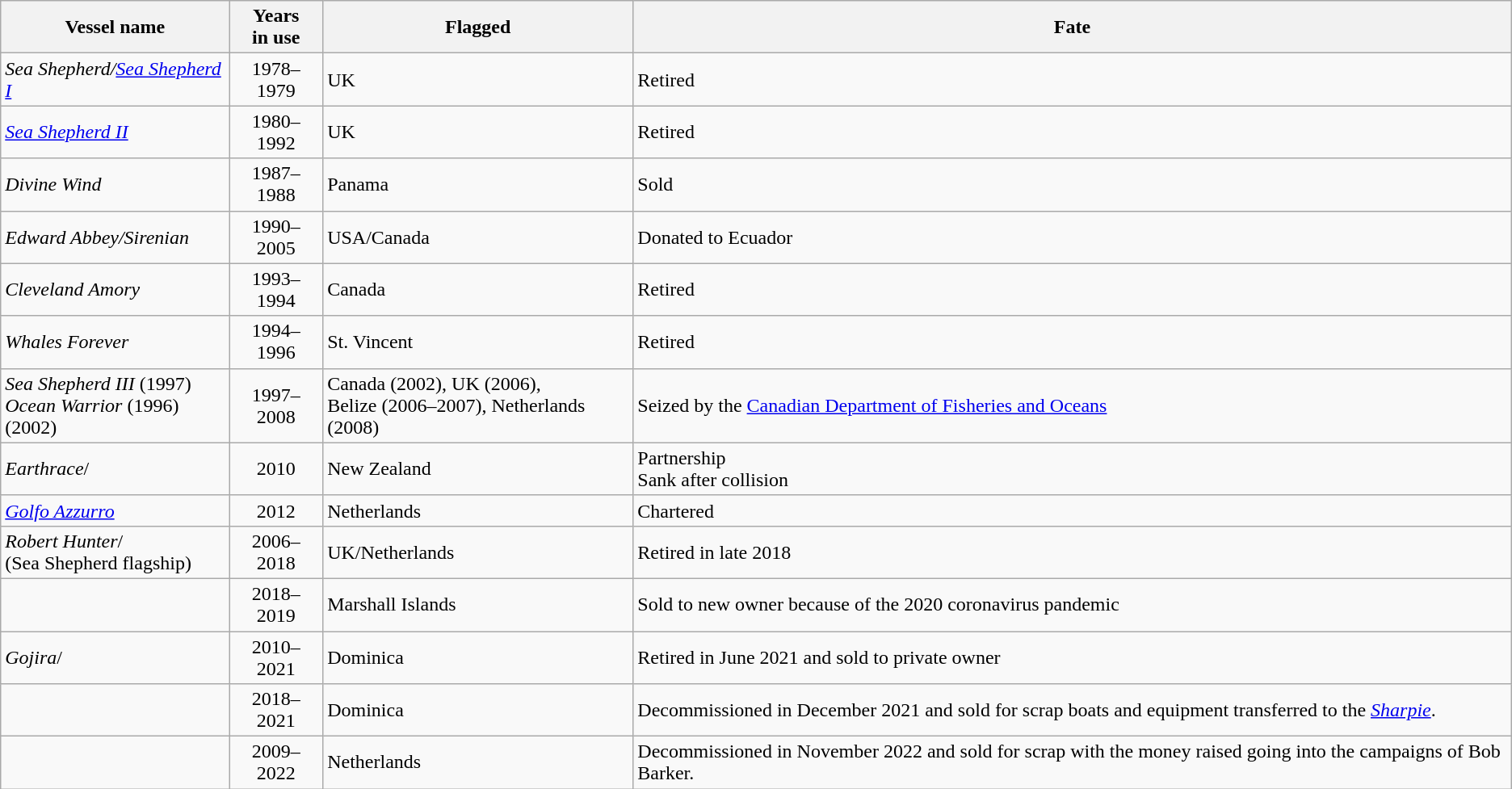<table class="wikitable plainrowheaders">
<tr>
<th scope="col">Vessel name</th>
<th scope="col">Years<br>in use</th>
<th scope="col">Flagged</th>
<th scope="col">Fate</th>
</tr>
<tr>
<td scope="row"><em>Sea Shepherd/<a href='#'>Sea Shepherd I</a></em></td>
<td style="text-align:center;">1978–1979</td>
<td>UK</td>
<td>Retired</td>
</tr>
<tr>
<td scope="row"><em><a href='#'>Sea Shepherd II</a></em></td>
<td style="text-align:center;">1980–1992</td>
<td>UK</td>
<td>Retired</td>
</tr>
<tr>
<td scope="row"><em>Divine Wind</em></td>
<td style="text-align:center;">1987–1988</td>
<td>Panama</td>
<td>Sold</td>
</tr>
<tr>
<td scope="row"><em>Edward Abbey/Sirenian</em></td>
<td style="text-align:center;">1990–2005</td>
<td>USA/Canada</td>
<td>Donated to Ecuador</td>
</tr>
<tr>
<td scope="row"><em>Cleveland Amory</em></td>
<td style="text-align:center;">1993–1994</td>
<td>Canada</td>
<td>Retired</td>
</tr>
<tr>
<td scope="row"><em>Whales Forever</em></td>
<td style="text-align:center;">1994–1996</td>
<td>St. Vincent</td>
<td>Retired</td>
</tr>
<tr>
<td scope="row"><em>Sea Shepherd III</em> (1997)<br><em>Ocean Warrior</em> (1996)<br> (2002)</td>
<td style="text-align:center;">1997–2008</td>
<td>Canada (2002), UK (2006),<br>Belize (2006–2007), Netherlands (2008)</td>
<td>Seized by the <a href='#'>Canadian Department of Fisheries and Oceans</a></td>
</tr>
<tr>
<td scope="row"><em>Earthrace</em>/ </td>
<td style="text-align:center;">2010</td>
<td>New Zealand</td>
<td>Partnership<br>Sank after collision</td>
</tr>
<tr>
<td scope="row"><em><a href='#'>Golfo Azzurro</a></em></td>
<td style="text-align:center;">2012</td>
<td>Netherlands</td>
<td>Chartered</td>
</tr>
<tr>
<td scope="row"><em>Robert Hunter</em>/ <br> (Sea Shepherd flagship)</td>
<td style="text-align:center;">2006–2018</td>
<td>UK/Netherlands</td>
<td>Retired in late 2018</td>
</tr>
<tr>
<td scope="row"></td>
<td style="text-align:center;">2018–2019</td>
<td>Marshall Islands</td>
<td>Sold to new owner because of the 2020 coronavirus pandemic</td>
</tr>
<tr>
<td scope="row"><em>Gojira</em>/</td>
<td style="text-align:center;">2010–2021</td>
<td>Dominica</td>
<td>Retired in June 2021 and sold to private owner</td>
</tr>
<tr>
<td scope="row"></td>
<td style="text-align:center;">2018–2021</td>
<td>Dominica</td>
<td>Decommissioned in December 2021 and sold for scrap boats and equipment transferred to the <a href='#'><em>Sharpie</em></a>.</td>
</tr>
<tr>
<td scope="row"></td>
<td style="text-align:center;">2009–2022</td>
<td>Netherlands</td>
<td>Decommissioned in November 2022 and sold for scrap with the money raised going into the campaigns of Bob Barker.</td>
</tr>
</table>
